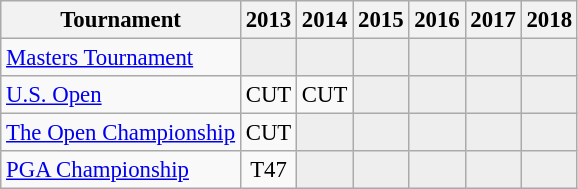<table class="wikitable" style="font-size:95%;text-align:center;">
<tr>
<th>Tournament</th>
<th>2013</th>
<th>2014</th>
<th>2015</th>
<th>2016</th>
<th>2017</th>
<th>2018</th>
</tr>
<tr>
<td align=left><a href='#'>Masters Tournament</a></td>
<td style="background:#eeeeee;"></td>
<td style="background:#eeeeee;"></td>
<td style="background:#eeeeee;"></td>
<td style="background:#eeeeee;"></td>
<td style="background:#eeeeee;"></td>
<td style="background:#eeeeee;"></td>
</tr>
<tr>
<td align=left><a href='#'>U.S. Open</a></td>
<td>CUT</td>
<td>CUT</td>
<td style="background:#eeeeee;"></td>
<td style="background:#eeeeee;"></td>
<td style="background:#eeeeee;"></td>
<td style="background:#eeeeee;"></td>
</tr>
<tr>
<td align=left><a href='#'>The Open Championship</a></td>
<td>CUT</td>
<td style="background:#eeeeee;"></td>
<td style="background:#eeeeee;"></td>
<td style="background:#eeeeee;"></td>
<td style="background:#eeeeee;"></td>
<td style="background:#eeeeee;"></td>
</tr>
<tr>
<td align=left><a href='#'>PGA Championship</a></td>
<td>T47</td>
<td style="background:#eeeeee;"></td>
<td style="background:#eeeeee;"></td>
<td style="background:#eeeeee;"></td>
<td style="background:#eeeeee;"></td>
<td style="background:#eeeeee;"></td>
</tr>
</table>
